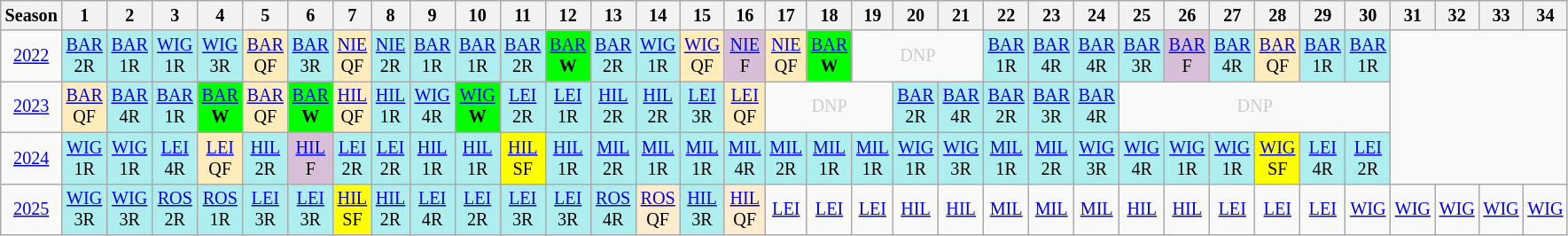<table class="wikitable" style="width:20%; margin:0; font-size:84%">
<tr>
<th>Season</th>
<th>1</th>
<th>2</th>
<th>3</th>
<th>4</th>
<th>5</th>
<th>6</th>
<th>7</th>
<th>8</th>
<th>9</th>
<th>10</th>
<th>11</th>
<th>12</th>
<th>13</th>
<th>14</th>
<th>15</th>
<th>16</th>
<th>17</th>
<th>18</th>
<th>19</th>
<th>20</th>
<th>21</th>
<th>22</th>
<th>23</th>
<th>24</th>
<th>25</th>
<th>26</th>
<th>27</th>
<th>28</th>
<th>29</th>
<th>30</th>
<th>31</th>
<th>32</th>
<th>33</th>
<th>34</th>
</tr>
<tr>
<td style="text-align:center;"background:#efefef;"><a href='#'>2022</a></td>
<td style="text-align:center; background:#afeeee;"><a href='#'>BAR</a><br>2R</td>
<td style="text-align:center; background:#afeeee;"><a href='#'>BAR</a><br>1R</td>
<td style="text-align:center; background:#afeeee;"><a href='#'>WIG</a><br>1R</td>
<td style="text-align:center; background:#afeeee;"><a href='#'>WIG</a><br>3R</td>
<td style="text-align:center; background:#ffecbd;"><a href='#'>BAR</a><br>QF</td>
<td style="text-align:center; background:#afeeee;"><a href='#'>BAR</a><br>3R</td>
<td style="text-align:center; background:#ffecbd;"><a href='#'>NIE</a><br>QF</td>
<td style="text-align:center; background:#afeeee;"><a href='#'>NIE</a><br>2R</td>
<td style="text-align:center; background:#afeeee;"><a href='#'>BAR</a><br>1R</td>
<td style="text-align:center; background:#afeeee;"><a href='#'>BAR</a><br>1R</td>
<td style="text-align:center; background:#afeeee;"><a href='#'>BAR</a><br>2R</td>
<td style="text-align:center; background:lime;"><a href='#'>BAR</a><br><strong>W</strong></td>
<td style="text-align:center; background:#afeeee;"><a href='#'>BAR</a><br>2R</td>
<td style="text-align:center; background:#afeeee;"><a href='#'>WIG</a><br>1R</td>
<td style="text-align:center; background:#ffecbd;"><a href='#'>WIG</a><br>QF</td>
<td style="text-align:center; background:thistle;"><a href='#'>NIE</a><br>F</td>
<td style="text-align:center; background:#ffecbd;"><a href='#'>NIE</a><br>QF</td>
<td style="text-align:center; background:lime;"><a href='#'>BAR</a><br><strong>W</strong></td>
<td colspan="3" style="text-align:center; color:#ccc;">DNP</td>
<td style="text-align:center; background:#afeeee;"><a href='#'>BAR</a><br>1R</td>
<td style="text-align:center; background:#afeeee;"><a href='#'>BAR</a><br>4R</td>
<td style="text-align:center; background:#afeeee;"><a href='#'>BAR</a><br>4R</td>
<td style="text-align:center; background:#afeeee;"><a href='#'>BAR</a><br>3R</td>
<td style="text-align:center; background:thistle;"><a href='#'>BAR</a><br>F</td>
<td style="text-align:center; background:#afeeee;"><a href='#'>BAR</a><br>4R</td>
<td style="text-align:center; background:#ffecbd;"><a href='#'>BAR</a><br>QF</td>
<td style="text-align:center; background:#afeeee;"><a href='#'>BAR</a><br>1R</td>
<td style="text-align:center; background:#afeeee;"><a href='#'>BAR</a><br>1R</td>
</tr>
<tr>
<td style="text-align:center;"background:#efefef;"><a href='#'>2023</a></td>
<td style="text-align:center; background:#ffecbd;"><a href='#'>BAR</a><br>QF</td>
<td style="text-align:center; background:#afeeee;"><a href='#'>BAR</a><br>4R</td>
<td style="text-align:center; background:#afeeee;"><a href='#'>BAR</a><br>1R</td>
<td style="text-align:center; background:lime;"><a href='#'>BAR</a><br><strong>W</strong></td>
<td style="text-align:center; background:#ffecbd;"><a href='#'>BAR</a><br>QF</td>
<td style="text-align:center; background:lime;"><a href='#'>BAR</a><br><strong>W</strong></td>
<td style="text-align:center; background:#ffecbd;"><a href='#'>HIL</a><br>QF</td>
<td style="text-align:center; background:#afeeee;"><a href='#'>HIL</a><br>1R</td>
<td style="text-align:center; background:#afeeee;"><a href='#'>WIG</a><br>4R</td>
<td style="text-align:center; background:lime;"><a href='#'>WIG</a><br><strong>W</strong></td>
<td style="text-align:center; background:#afeeee;"><a href='#'>LEI</a><br>2R</td>
<td style="text-align:center; background:#afeeee;"><a href='#'>LEI</a><br>1R</td>
<td style="text-align:center; background:#afeeee;"><a href='#'>HIL</a><br>2R</td>
<td style="text-align:center; background:#afeeee;"><a href='#'>HIL</a><br>2R</td>
<td style="text-align:center; background:#afeeee;"><a href='#'>LEI</a><br>3R</td>
<td style="text-align:center; background:#ffecbd;"><a href='#'>LEI</a><br>QF</td>
<td colspan="3" style="text-align:center; color:#ccc;">DNP</td>
<td style="text-align:center; background:#afeeee;"><a href='#'>BAR</a><br>2R</td>
<td style="text-align:center; background:#afeeee;"><a href='#'>BAR</a><br>4R</td>
<td style="text-align:center; background:#afeeee;"><a href='#'>BAR</a><br>2R</td>
<td style="text-align:center; background:#afeeee;"><a href='#'>BAR</a><br>3R</td>
<td style="text-align:center; background:#afeeee;"><a href='#'>BAR</a><br>4R</td>
<td colspan="6" style="text-align:center; color:#ccc;">DNP</td>
</tr>
<tr>
<td style="text-align:center;"background:#efefef;"><a href='#'>2024</a></td>
<td style="text-align:center; background:#afeeee;"><a href='#'>WIG</a><br>1R</td>
<td style="text-align:center; background:#afeeee;"><a href='#'>WIG</a><br>1R</td>
<td style="text-align:center; background:#afeeee;"><a href='#'>LEI</a><br>4R</td>
<td style="text-align:center; background:#ffecbd;"><a href='#'>LEI</a><br>QF</td>
<td style="text-align:center; background:#afeeee;"><a href='#'>HIL</a><br>2R</td>
<td style="text-align:center; background:thistle;"><a href='#'>HIL</a><br>F</td>
<td style="text-align:center; background:#afeeee;"><a href='#'>LEI</a><br>2R</td>
<td style="text-align:center; background:#afeeee;"><a href='#'>LEI</a><br>2R</td>
<td style="text-align:center; background:#afeeee;"><a href='#'>HIL</a><br>1R</td>
<td style="text-align:center; background:#afeeee;"><a href='#'>HIL</a><br>1R</td>
<td style="text-align:center; background:yellow;"><a href='#'>HIL</a><br>SF</td>
<td style="text-align:center; background:#afeeee;"><a href='#'>HIL</a><br>1R</td>
<td style="text-align:center; background:#afeeee;"><a href='#'>MIL</a><br>2R</td>
<td style="text-align:center; background:#afeeee;"><a href='#'>MIL</a><br>1R</td>
<td style="text-align:center; background:#afeeee;"><a href='#'>MIL</a><br>1R</td>
<td style="text-align:center; background:#afeeee;"><a href='#'>MIL</a><br>4R</td>
<td style="text-align:center; background:#afeeee;"><a href='#'>MIL</a><br>2R</td>
<td style="text-align:center; background:#afeeee;"><a href='#'>MIL</a><br>1R</td>
<td style="text-align:center; background:#afeeee;"><a href='#'>MIL</a><br>1R</td>
<td style="text-align:center; background:#afeeee;"><a href='#'>WIG</a><br>1R</td>
<td style="text-align:center; background:#afeeee;"><a href='#'>WIG</a><br>3R</td>
<td style="text-align:center; background:#afeeee;"><a href='#'>MIL</a><br>1R</td>
<td style="text-align:center; background:#afeeee;"><a href='#'>MIL</a><br>2R</td>
<td style="text-align:center; background:#afeeee;"><a href='#'>WIG</a><br>3R</td>
<td style="text-align:center; background:#afeeee;"><a href='#'>WIG</a><br>4R</td>
<td style="text-align:center; background:#afeeee;"><a href='#'>WIG</a><br>1R</td>
<td style="text-align:center; background:#afeeee;"><a href='#'>WIG</a><br>1R</td>
<td style="text-align:center; background:yellow;"><a href='#'>WIG</a><br>SF</td>
<td style="text-align:center; background:#afeeee;"><a href='#'>LEI</a><br>4R</td>
<td style="text-align:center; background:#afeeee;"><a href='#'>LEI</a><br>2R</td>
</tr>
<tr>
<td style="text-align:center; "background:#efefef;"><a href='#'>2025</a></td>
<td style="text-align:center; background:#afeeee;"><a href='#'>WIG</a><br>3R</td>
<td style="text-align:center; background:#afeeee;"><a href='#'>WIG</a><br>3R</td>
<td style="text-align:center; background:#afeeee;"><a href='#'>ROS</a><br>2R</td>
<td style="text-align:center; background:#afeeee;"><a href='#'>ROS</a><br>1R</td>
<td style="text-align:center; background:#afeeee;"><a href='#'>LEI</a><br>3R</td>
<td style="text-align:center; background:#afeeee;"><a href='#'>LEI</a><br>3R</td>
<td style="text-align:center; background:yellow;"><a href='#'>HIL</a><br>SF</td>
<td style="text-align:center; background:#afeeee;"><a href='#'>HIL</a><br>2R</td>
<td style="text-align:center; background:#afeeee;"><a href='#'>LEI</a><br>4R</td>
<td style="text-align:center; background:#afeeee;"><a href='#'>LEI</a><br>2R</td>
<td style="text-align:center; background:#afeeee;"><a href='#'>LEI</a><br>3R</td>
<td style="text-align:center; background:#afeeee;"><a href='#'>LEI</a><br>3R</td>
<td style="text-align:center; background:#afeeee;"><a href='#'>ROS</a><br>4R</td>
<td style="text-align:center; background:#ffebcd;"><a href='#'>ROS</a><br>QF</td>
<td style="text-align:center; background:#afeeee;"><a href='#'>HIL</a><br>3R</td>
<td style="text-align:center; background:#ffebcd;"><a href='#'>HIL</a><br>QF</td>
<td style="text-align:center; background:#;"><a href='#'>LEI</a><br></td>
<td style="text-align:center; background:#;"><a href='#'>LEI</a><br></td>
<td style="text-align:center; background:#;"><a href='#'>LEI</a><br></td>
<td style="text-align:center; background:#;"><a href='#'>HIL</a><br></td>
<td style="text-align:center; background:#;"><a href='#'>HIL</a><br></td>
<td style="text-align:center; background:#;"><a href='#'>MIL</a><br></td>
<td style="text-align:center; background:#;"><a href='#'>MIL</a><br></td>
<td style="text-align:center; background:#;"><a href='#'>MIL</a><br></td>
<td style="text-align:center; background:#;"><a href='#'>HIL</a><br></td>
<td style="text-align:center; background:#;"><a href='#'>HIL</a><br></td>
<td style="text-align:center; background:#;"><a href='#'>LEI</a><br></td>
<td style="text-align:center; background:#;"><a href='#'>LEI</a><br></td>
<td style="text-align:center; background:#;"><a href='#'>LEI</a><br></td>
<td style="text-align:center; background:#;"><a href='#'>WIG</a><br></td>
<td style="text-align:center; background:#;"><a href='#'>WIG</a><br></td>
<td style="text-align:center; background:#;"><a href='#'>WIG</a><br></td>
<td style="text-align:center; background:#;"><a href='#'>WIG</a><br></td>
<td style="text-align:center; background:#;"><a href='#'>WIG</a><br></td>
</tr>
</table>
